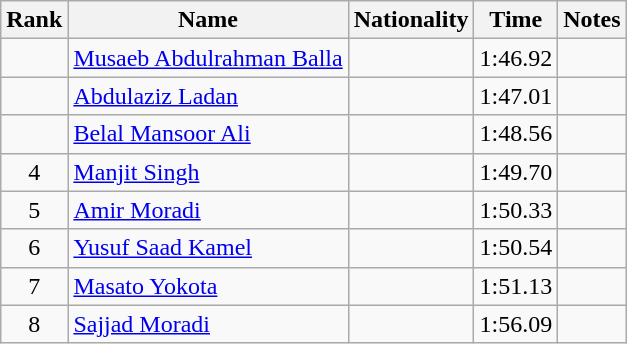<table class="wikitable sortable" style="text-align:center">
<tr>
<th>Rank</th>
<th>Name</th>
<th>Nationality</th>
<th>Time</th>
<th>Notes</th>
</tr>
<tr>
<td></td>
<td align=left><a href='#'>Musaeb Abdulrahman Balla</a></td>
<td align=left></td>
<td>1:46.92</td>
<td></td>
</tr>
<tr>
<td></td>
<td align=left><a href='#'>Abdulaziz Ladan</a></td>
<td align=left></td>
<td>1:47.01</td>
<td></td>
</tr>
<tr>
<td></td>
<td align=left><a href='#'>Belal Mansoor Ali</a></td>
<td align=left></td>
<td>1:48.56</td>
<td></td>
</tr>
<tr>
<td>4</td>
<td align="left"><a href='#'>Manjit Singh</a></td>
<td align=left></td>
<td>1:49.70</td>
<td></td>
</tr>
<tr>
<td>5</td>
<td align="left"><a href='#'>Amir Moradi</a></td>
<td align=left></td>
<td>1:50.33</td>
<td></td>
</tr>
<tr>
<td>6</td>
<td align="left"><a href='#'>Yusuf Saad Kamel</a></td>
<td align=left></td>
<td>1:50.54</td>
<td></td>
</tr>
<tr>
<td>7</td>
<td align="left"><a href='#'>Masato Yokota</a></td>
<td align=left></td>
<td>1:51.13</td>
<td></td>
</tr>
<tr>
<td>8</td>
<td align="left"><a href='#'>Sajjad Moradi</a></td>
<td align=left></td>
<td>1:56.09</td>
<td></td>
</tr>
</table>
